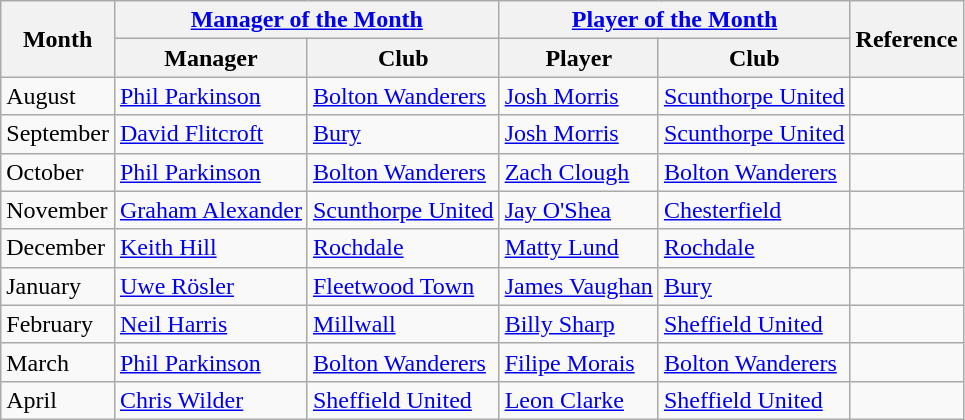<table class="wikitable">
<tr>
<th rowspan="2">Month</th>
<th colspan="2"><a href='#'>Manager of the Month</a></th>
<th colspan="2"><a href='#'>Player of the Month</a></th>
<th rowspan="2">Reference</th>
</tr>
<tr>
<th>Manager</th>
<th>Club</th>
<th>Player</th>
<th>Club</th>
</tr>
<tr>
<td>August</td>
<td> <a href='#'>Phil Parkinson</a></td>
<td><a href='#'>Bolton Wanderers</a></td>
<td> <a href='#'>Josh Morris</a></td>
<td><a href='#'>Scunthorpe United</a></td>
<td></td>
</tr>
<tr>
<td>September</td>
<td> <a href='#'>David Flitcroft</a></td>
<td><a href='#'>Bury</a></td>
<td> <a href='#'>Josh Morris</a></td>
<td><a href='#'>Scunthorpe United</a></td>
<td></td>
</tr>
<tr>
<td>October</td>
<td> <a href='#'>Phil Parkinson</a></td>
<td><a href='#'>Bolton Wanderers</a></td>
<td> <a href='#'>Zach Clough</a></td>
<td><a href='#'>Bolton Wanderers</a></td>
<td></td>
</tr>
<tr>
<td>November</td>
<td> <a href='#'>Graham Alexander</a></td>
<td><a href='#'>Scunthorpe United</a></td>
<td> <a href='#'>Jay O'Shea</a></td>
<td><a href='#'>Chesterfield</a></td>
<td></td>
</tr>
<tr>
<td>December</td>
<td> <a href='#'>Keith Hill</a></td>
<td><a href='#'>Rochdale</a></td>
<td> <a href='#'>Matty Lund</a></td>
<td><a href='#'>Rochdale</a></td>
<td></td>
</tr>
<tr>
<td>January</td>
<td> <a href='#'>Uwe Rösler</a></td>
<td><a href='#'>Fleetwood Town</a></td>
<td> <a href='#'>James Vaughan</a></td>
<td><a href='#'>Bury</a></td>
<td></td>
</tr>
<tr>
<td>February</td>
<td> <a href='#'>Neil Harris</a></td>
<td><a href='#'>Millwall</a></td>
<td> <a href='#'>Billy Sharp</a></td>
<td><a href='#'>Sheffield United</a></td>
<td></td>
</tr>
<tr>
<td>March</td>
<td> <a href='#'>Phil Parkinson</a></td>
<td><a href='#'>Bolton Wanderers</a></td>
<td> <a href='#'>Filipe Morais</a></td>
<td><a href='#'>Bolton Wanderers</a></td>
<td></td>
</tr>
<tr>
<td>April</td>
<td> <a href='#'>Chris Wilder</a></td>
<td><a href='#'>Sheffield United</a></td>
<td> <a href='#'>Leon Clarke</a></td>
<td><a href='#'>Sheffield United</a></td>
<td></td>
</tr>
</table>
